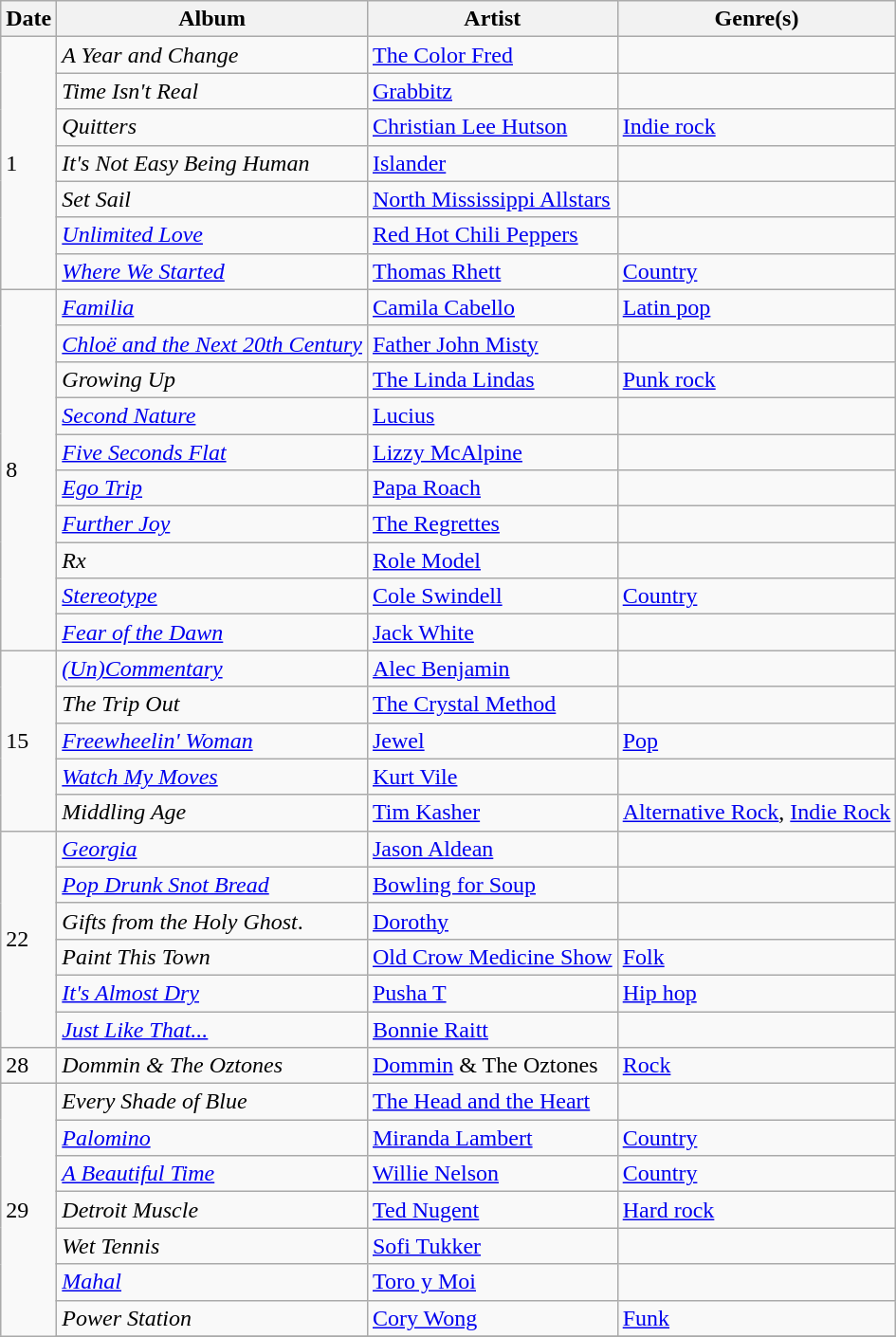<table class="wikitable">
<tr>
<th>Date</th>
<th>Album</th>
<th>Artist</th>
<th>Genre(s)</th>
</tr>
<tr>
<td rowspan="7">1</td>
<td><em>A Year and Change</em></td>
<td><a href='#'>The Color Fred</a></td>
<td></td>
</tr>
<tr>
<td><em>Time Isn't Real</em></td>
<td><a href='#'>Grabbitz</a></td>
<td></td>
</tr>
<tr>
<td><em>Quitters</em></td>
<td><a href='#'>Christian Lee Hutson</a></td>
<td><a href='#'>Indie rock</a></td>
</tr>
<tr>
<td><em>It's Not Easy Being Human</em></td>
<td><a href='#'>Islander</a></td>
<td></td>
</tr>
<tr>
<td><em>Set Sail</em></td>
<td><a href='#'>North Mississippi Allstars</a></td>
<td></td>
</tr>
<tr>
<td><em><a href='#'>Unlimited Love</a></em></td>
<td><a href='#'>Red Hot Chili Peppers</a></td>
<td></td>
</tr>
<tr>
<td><em><a href='#'>Where We Started</a></em></td>
<td><a href='#'>Thomas Rhett</a></td>
<td><a href='#'>Country</a></td>
</tr>
<tr>
<td rowspan="10">8</td>
<td><em><a href='#'>Familia</a></em></td>
<td><a href='#'>Camila Cabello</a></td>
<td><a href='#'>Latin pop</a></td>
</tr>
<tr>
<td><em><a href='#'>Chloë and the Next 20th Century</a></em></td>
<td><a href='#'>Father John Misty</a></td>
<td></td>
</tr>
<tr>
<td><em>Growing Up</em></td>
<td><a href='#'>The Linda Lindas</a></td>
<td><a href='#'>Punk rock</a></td>
</tr>
<tr>
<td><em><a href='#'>Second Nature</a></em></td>
<td><a href='#'>Lucius</a></td>
<td></td>
</tr>
<tr>
<td><em><a href='#'>Five Seconds Flat</a></em></td>
<td><a href='#'>Lizzy McAlpine</a></td>
<td></td>
</tr>
<tr>
<td><em><a href='#'>Ego Trip</a></em></td>
<td><a href='#'>Papa Roach</a></td>
<td></td>
</tr>
<tr>
<td><em><a href='#'>Further Joy</a></em></td>
<td><a href='#'>The Regrettes</a></td>
<td></td>
</tr>
<tr>
<td><em>Rx</em></td>
<td><a href='#'>Role Model</a></td>
<td></td>
</tr>
<tr>
<td><em><a href='#'>Stereotype</a></em></td>
<td><a href='#'>Cole Swindell</a></td>
<td><a href='#'>Country</a></td>
</tr>
<tr>
<td><em><a href='#'>Fear of the Dawn</a></em></td>
<td><a href='#'>Jack White</a></td>
<td></td>
</tr>
<tr>
<td rowspan="5">15</td>
<td><em><a href='#'>(Un)Commentary</a></em></td>
<td><a href='#'>Alec Benjamin</a></td>
<td></td>
</tr>
<tr>
<td><em>The Trip Out</em></td>
<td><a href='#'>The Crystal Method</a></td>
<td></td>
</tr>
<tr>
<td><em><a href='#'>Freewheelin' Woman</a></em></td>
<td><a href='#'>Jewel</a></td>
<td><a href='#'>Pop</a></td>
</tr>
<tr>
<td><em><a href='#'>Watch My Moves</a></em></td>
<td><a href='#'>Kurt Vile</a></td>
<td></td>
</tr>
<tr>
<td><em>Middling Age</em></td>
<td><a href='#'>Tim Kasher</a></td>
<td><a href='#'>Alternative Rock</a>, <a href='#'>Indie Rock</a></td>
</tr>
<tr>
<td rowspan="6">22</td>
<td><em><a href='#'>Georgia</a></em></td>
<td><a href='#'>Jason Aldean</a></td>
<td></td>
</tr>
<tr>
<td><em><a href='#'>Pop Drunk Snot Bread</a></em></td>
<td><a href='#'>Bowling for Soup</a></td>
<td></td>
</tr>
<tr>
<td><em>Gifts from the Holy Ghost</em>.</td>
<td><a href='#'>Dorothy</a></td>
<td></td>
</tr>
<tr>
<td><em>Paint This Town</em></td>
<td><a href='#'>Old Crow Medicine Show</a></td>
<td><a href='#'>Folk</a></td>
</tr>
<tr>
<td><em><a href='#'>It's Almost Dry</a></em></td>
<td><a href='#'>Pusha T</a></td>
<td><a href='#'>Hip hop</a></td>
</tr>
<tr>
<td><em><a href='#'>Just Like That...</a></em></td>
<td><a href='#'>Bonnie Raitt</a></td>
<td></td>
</tr>
<tr>
<td>28</td>
<td><em>Dommin & The Oztones</em></td>
<td><a href='#'>Dommin</a> & The Oztones</td>
<td><a href='#'>Rock</a></td>
</tr>
<tr>
<td rowspan="8">29</td>
<td><em>Every Shade of Blue</em></td>
<td><a href='#'>The Head and the Heart</a></td>
<td></td>
</tr>
<tr>
<td><em><a href='#'>Palomino</a></em></td>
<td><a href='#'>Miranda Lambert</a></td>
<td><a href='#'>Country</a></td>
</tr>
<tr>
<td><em><a href='#'>A Beautiful Time</a></em></td>
<td><a href='#'>Willie Nelson</a></td>
<td><a href='#'>Country</a></td>
</tr>
<tr>
<td><em>Detroit Muscle</em></td>
<td><a href='#'>Ted Nugent</a></td>
<td><a href='#'>Hard rock</a></td>
</tr>
<tr>
<td><em>Wet Tennis</em></td>
<td><a href='#'>Sofi Tukker</a></td>
<td></td>
</tr>
<tr>
<td><em><a href='#'>Mahal</a></em></td>
<td><a href='#'>Toro y Moi</a></td>
<td></td>
</tr>
<tr>
<td><em>Power Station</em></td>
<td><a href='#'>Cory Wong</a></td>
<td><a href='#'>Funk</a></td>
</tr>
<tr>
</tr>
</table>
